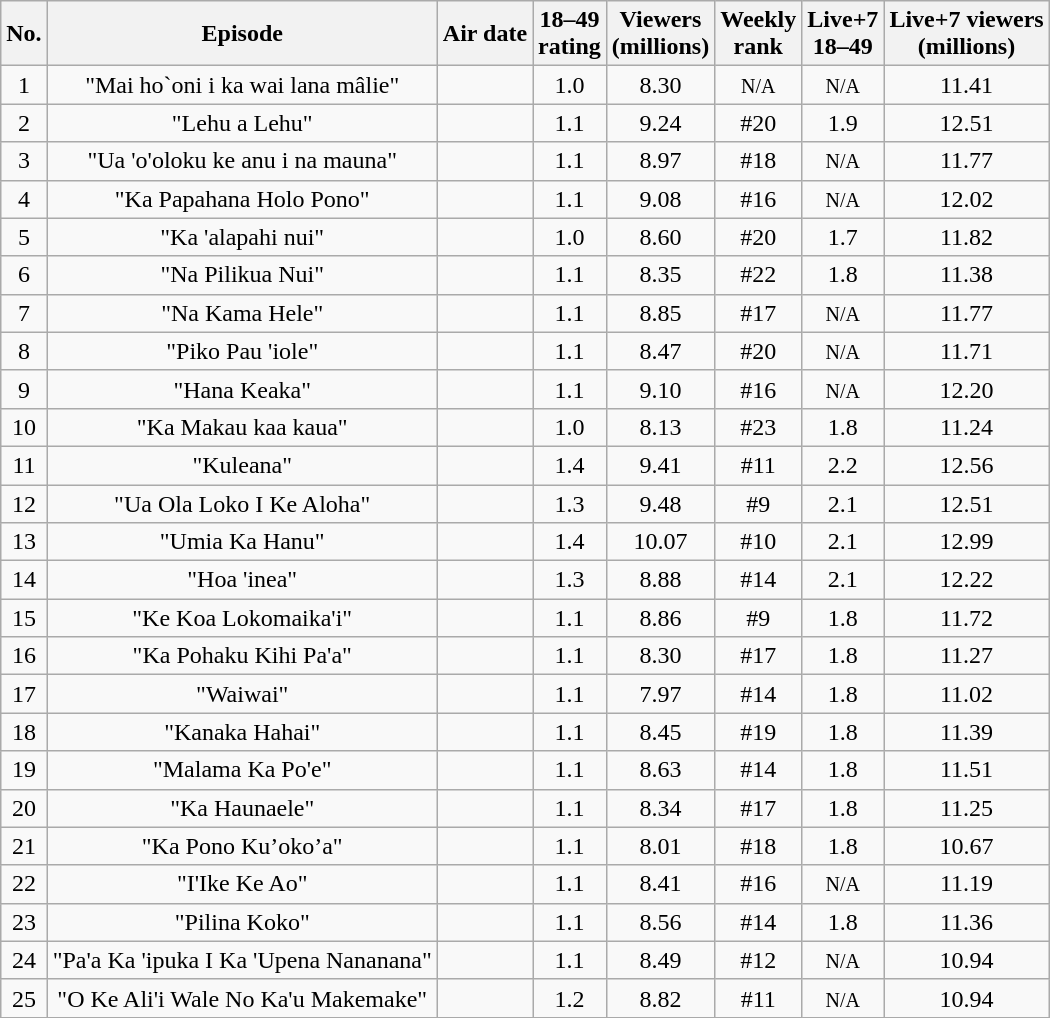<table class="wikitable sortable" style="text-align:center;">
<tr>
<th>No.</th>
<th>Episode</th>
<th>Air date</th>
<th>18–49<br>rating</th>
<th>Viewers<br>(millions)</th>
<th>Weekly<br>rank</th>
<th>Live+7<br>18–49</th>
<th>Live+7 viewers<br>(millions)</th>
</tr>
<tr>
<td>1</td>
<td>"Mai ho`oni i ka wai lana mâlie"</td>
<td></td>
<td>1.0</td>
<td>8.30</td>
<td><span><small>N/A</small></span></td>
<td><span><small>N/A</small></span></td>
<td>11.41</td>
</tr>
<tr>
<td>2</td>
<td>"Lehu a Lehu"</td>
<td></td>
<td>1.1</td>
<td>9.24</td>
<td>#20</td>
<td>1.9</td>
<td>12.51</td>
</tr>
<tr>
<td>3</td>
<td>"Ua 'o'oloku ke anu i na mauna"</td>
<td></td>
<td>1.1</td>
<td>8.97</td>
<td>#18</td>
<td><span><small>N/A</small></span></td>
<td>11.77</td>
</tr>
<tr>
<td>4</td>
<td>"Ka Papahana Holo Pono"</td>
<td></td>
<td>1.1</td>
<td>9.08</td>
<td>#16</td>
<td><span><small>N/A</small></span></td>
<td>12.02</td>
</tr>
<tr>
<td>5</td>
<td>"Ka 'alapahi nui"</td>
<td></td>
<td>1.0</td>
<td>8.60</td>
<td>#20</td>
<td>1.7</td>
<td>11.82</td>
</tr>
<tr>
<td>6</td>
<td>"Na Pilikua Nui"</td>
<td></td>
<td>1.1</td>
<td>8.35</td>
<td>#22</td>
<td>1.8</td>
<td>11.38</td>
</tr>
<tr>
<td>7</td>
<td>"Na Kama Hele"</td>
<td></td>
<td>1.1</td>
<td>8.85</td>
<td>#17</td>
<td><span><small>N/A</small></span></td>
<td>11.77</td>
</tr>
<tr>
<td>8</td>
<td>"Piko Pau 'iole"</td>
<td></td>
<td>1.1</td>
<td>8.47</td>
<td>#20</td>
<td><span><small>N/A</small></span></td>
<td>11.71</td>
</tr>
<tr>
<td>9</td>
<td>"Hana Keaka"</td>
<td></td>
<td>1.1</td>
<td>9.10</td>
<td>#16</td>
<td><span><small>N/A</small></span></td>
<td>12.20</td>
</tr>
<tr>
<td>10</td>
<td>"Ka Makau kaa kaua"</td>
<td></td>
<td>1.0</td>
<td>8.13</td>
<td>#23</td>
<td>1.8</td>
<td>11.24</td>
</tr>
<tr>
<td>11</td>
<td>"Kuleana"</td>
<td></td>
<td>1.4</td>
<td>9.41</td>
<td>#11</td>
<td>2.2</td>
<td>12.56</td>
</tr>
<tr>
<td>12</td>
<td>"Ua Ola Loko I Ke Aloha"</td>
<td></td>
<td>1.3</td>
<td>9.48</td>
<td>#9</td>
<td>2.1</td>
<td>12.51</td>
</tr>
<tr>
<td>13</td>
<td>"Umia Ka Hanu"</td>
<td></td>
<td>1.4</td>
<td>10.07</td>
<td>#10</td>
<td>2.1</td>
<td>12.99</td>
</tr>
<tr>
<td>14</td>
<td>"Hoa 'inea"</td>
<td></td>
<td>1.3</td>
<td>8.88</td>
<td>#14</td>
<td>2.1</td>
<td>12.22</td>
</tr>
<tr>
<td>15</td>
<td>"Ke Koa Lokomaika'i"</td>
<td></td>
<td>1.1</td>
<td>8.86</td>
<td>#9</td>
<td>1.8</td>
<td>11.72</td>
</tr>
<tr>
<td>16</td>
<td>"Ka Pohaku Kihi Pa'a"</td>
<td></td>
<td>1.1</td>
<td>8.30</td>
<td>#17</td>
<td>1.8</td>
<td>11.27</td>
</tr>
<tr>
<td>17</td>
<td>"Waiwai"</td>
<td></td>
<td>1.1</td>
<td>7.97</td>
<td>#14</td>
<td>1.8</td>
<td>11.02</td>
</tr>
<tr>
<td>18</td>
<td>"Kanaka Hahai"</td>
<td></td>
<td>1.1</td>
<td>8.45</td>
<td>#19</td>
<td>1.8</td>
<td>11.39</td>
</tr>
<tr>
<td>19</td>
<td>"Malama Ka Po'e"</td>
<td></td>
<td>1.1</td>
<td>8.63</td>
<td>#14</td>
<td>1.8</td>
<td>11.51</td>
</tr>
<tr>
<td>20</td>
<td>"Ka Haunaele"</td>
<td></td>
<td>1.1</td>
<td>8.34</td>
<td>#17</td>
<td>1.8</td>
<td>11.25</td>
</tr>
<tr>
<td>21</td>
<td>"Ka Pono Ku’oko’a"</td>
<td></td>
<td>1.1</td>
<td>8.01</td>
<td>#18</td>
<td>1.8</td>
<td>10.67</td>
</tr>
<tr>
<td>22</td>
<td>"I'Ike Ke Ao"</td>
<td></td>
<td>1.1</td>
<td>8.41</td>
<td>#16</td>
<td><span><small>N/A</small></span></td>
<td>11.19</td>
</tr>
<tr>
<td>23</td>
<td>"Pilina Koko"</td>
<td></td>
<td>1.1</td>
<td>8.56</td>
<td>#14</td>
<td>1.8</td>
<td>11.36</td>
</tr>
<tr>
<td>24</td>
<td>"Pa'a Ka 'ipuka I Ka 'Upena Nananana"</td>
<td></td>
<td>1.1</td>
<td>8.49</td>
<td>#12</td>
<td><span><small>N/A</small></span></td>
<td>10.94</td>
</tr>
<tr>
<td>25</td>
<td>"O Ke Ali'i Wale No Ka'u Makemake"</td>
<td></td>
<td>1.2</td>
<td>8.82</td>
<td>#11</td>
<td><span><small>N/A</small></span></td>
<td>10.94</td>
</tr>
<tr>
</tr>
</table>
